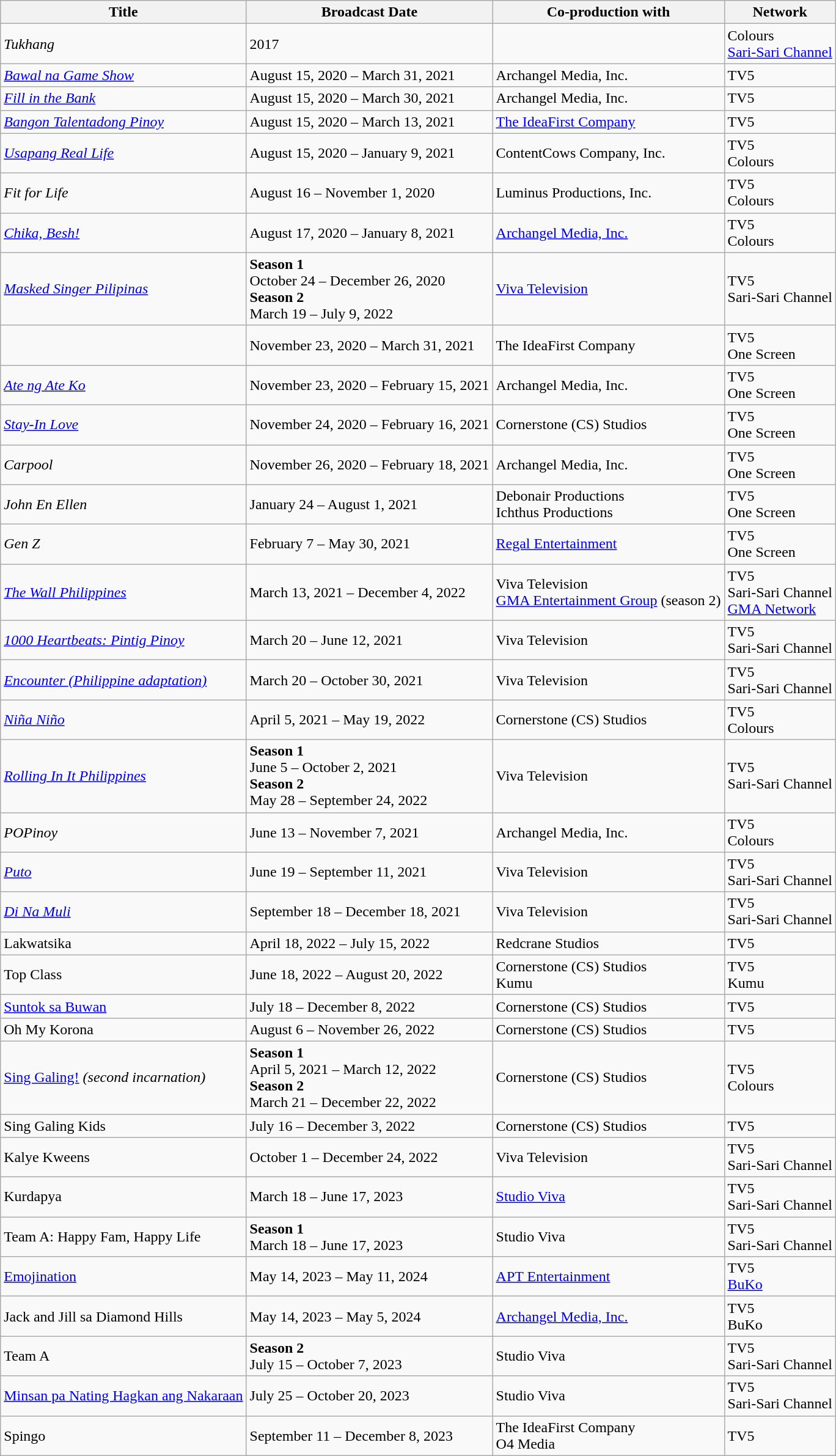<table class="wikitable sortable">
<tr>
<th>Title</th>
<th>Broadcast Date</th>
<th>Co-production with</th>
<th>Network</th>
</tr>
<tr>
<td><em>Tukhang</em></td>
<td>2017</td>
<td></td>
<td>Colours<br><a href='#'>Sari-Sari Channel</a></td>
</tr>
<tr>
<td><em><a href='#'>Bawal na Game Show</a></em></td>
<td>August 15, 2020 – March 31, 2021</td>
<td>Archangel Media, Inc.</td>
<td>TV5</td>
</tr>
<tr>
<td><em><a href='#'>Fill in the Bank</a></em></td>
<td>August 15, 2020 – March 30, 2021</td>
<td>Archangel Media, Inc.</td>
<td>TV5</td>
</tr>
<tr>
<td><em><a href='#'>Bangon Talentadong Pinoy</a></em></td>
<td>August 15, 2020 – March 13, 2021</td>
<td><a href='#'>The IdeaFirst Company</a></td>
<td>TV5</td>
</tr>
<tr>
<td><em><a href='#'>Usapang Real Life</a></em></td>
<td>August 15, 2020 – January 9, 2021</td>
<td>ContentCows Company, Inc.</td>
<td>TV5<br>Colours</td>
</tr>
<tr>
<td><em>Fit for Life</em></td>
<td>August 16 – November 1, 2020</td>
<td>Luminus Productions, Inc.</td>
<td>TV5<br>Colours</td>
</tr>
<tr>
<td><em><a href='#'>Chika, Besh!</a></em></td>
<td>August 17, 2020 – January 8, 2021</td>
<td><a href='#'>Archangel Media, Inc.</a></td>
<td>TV5<br>Colours</td>
</tr>
<tr>
<td><em><a href='#'>Masked Singer Pilipinas</a></em></td>
<td><strong>Season 1</strong> <br>October 24 – December 26, 2020 <br><strong>Season 2</strong> <br>March 19 – July 9, 2022</td>
<td><a href='#'>Viva Television</a></td>
<td>TV5<br>Sari-Sari Channel</td>
</tr>
<tr>
<td><em></em></td>
<td>November 23, 2020 – March 31, 2021</td>
<td>The IdeaFirst Company</td>
<td>TV5<br>One Screen</td>
</tr>
<tr>
<td><em><a href='#'>Ate ng Ate Ko</a></em></td>
<td>November 23, 2020 – February 15, 2021</td>
<td>Archangel Media, Inc.</td>
<td>TV5<br>One Screen</td>
</tr>
<tr>
<td><em><a href='#'>Stay-In Love</a></em></td>
<td>November 24, 2020 – February 16, 2021</td>
<td>Cornerstone (CS) Studios</td>
<td>TV5<br>One Screen</td>
</tr>
<tr>
<td><em>Carpool</em></td>
<td>November 26, 2020 – February 18, 2021</td>
<td>Archangel Media, Inc.</td>
<td>TV5<br>One Screen</td>
</tr>
<tr>
<td><em>John En Ellen</em></td>
<td>January 24 – August 1, 2021</td>
<td>Debonair Productions<br>Ichthus Productions</td>
<td>TV5<br>One Screen</td>
</tr>
<tr>
<td><em>Gen Z</em></td>
<td>February 7 – May 30, 2021</td>
<td><a href='#'>Regal Entertainment</a></td>
<td>TV5<br>One Screen</td>
</tr>
<tr>
<td><em><a href='#'>The Wall Philippines</a></em></td>
<td>March 13, 2021 – December 4, 2022</td>
<td>Viva Television<br><a href='#'>GMA Entertainment Group</a> (season 2)</td>
<td>TV5<br>Sari-Sari Channel<br><a href='#'>GMA Network</a></td>
</tr>
<tr>
<td><em><a href='#'>1000 Heartbeats: Pintig Pinoy</a></em></td>
<td>March 20 – June 12, 2021</td>
<td>Viva Television</td>
<td>TV5<br>Sari-Sari Channel</td>
</tr>
<tr>
<td><em><a href='#'>Encounter (Philippine adaptation)</a></em></td>
<td>March 20 – October 30, 2021</td>
<td>Viva Television</td>
<td>TV5<br>Sari-Sari Channel</td>
</tr>
<tr>
<td><em><a href='#'>Niña Niño</a></em></td>
<td>April 5, 2021 – May 19, 2022</td>
<td>Cornerstone (CS) Studios</td>
<td>TV5<br>Colours</td>
</tr>
<tr>
<td><em><a href='#'>Rolling In It Philippines</a></em></td>
<td><strong>Season 1</strong> <br>June 5 – October 2, 2021 <br><strong>Season 2</strong> <br>May 28 – September 24, 2022</td>
<td>Viva Television</td>
<td>TV5<br>Sari-Sari Channel</td>
</tr>
<tr>
<td><em>POPinoy</em></td>
<td>June 13 – November 7, 2021</td>
<td>Archangel Media, Inc.</td>
<td>TV5<br>Colours</td>
</tr>
<tr>
<td><em><a href='#'>Puto</a></em></td>
<td>June 19 – September 11, 2021</td>
<td>Viva Television</td>
<td>TV5<br>Sari-Sari Channel</td>
</tr>
<tr>
<td><em><a href='#'>Di Na Muli</a></td>
<td>September 18 – December 18, 2021</td>
<td>Viva Television</td>
<td>TV5<br>Sari-Sari Channel</td>
</tr>
<tr>
<td></em>Lakwatsika<em></td>
<td>April 18, 2022 – July 15, 2022</td>
<td>Redcrane Studios</td>
<td>TV5</td>
</tr>
<tr>
<td></em>Top Class<em></td>
<td>June 18, 2022 – August 20, 2022</td>
<td>Cornerstone (CS) Studios<br>Kumu</td>
<td>TV5<br>Kumu</td>
</tr>
<tr>
<td></em><a href='#'>Suntok sa Buwan</a><em></td>
<td>July 18 – December 8, 2022</td>
<td>Cornerstone (CS) Studios</td>
<td>TV5</td>
</tr>
<tr>
<td></em>Oh My Korona<em></td>
<td>August 6 – November 26, 2022</td>
<td>Cornerstone (CS) Studios</td>
<td>TV5</td>
</tr>
<tr>
<td></em><a href='#'>Sing Galing!</a><em> (second incarnation)</td>
<td><strong>Season 1</strong> <br>April 5, 2021 – March 12, 2022 <br> <strong>Season 2</strong> <br>March 21 – December 22, 2022</td>
<td>Cornerstone (CS) Studios</td>
<td>TV5<br>Colours</td>
</tr>
<tr>
<td></em>Sing Galing Kids<em></td>
<td>July 16 – December 3, 2022</td>
<td>Cornerstone (CS) Studios</td>
<td>TV5</td>
</tr>
<tr>
<td></em>Kalye Kweens<em></td>
<td>October 1 – December 24, 2022</td>
<td>Viva Television</td>
<td>TV5<br>Sari-Sari Channel</td>
</tr>
<tr>
<td></em>Kurdapya<em></td>
<td>March 18 – June 17, 2023</td>
<td><a href='#'>Studio Viva</a></td>
<td>TV5<br>Sari-Sari Channel</td>
</tr>
<tr>
<td></em>Team A: Happy Fam, Happy Life<em></td>
<td><strong>Season 1</strong> <br>March 18 – June 17, 2023</td>
<td>Studio Viva</td>
<td>TV5<br>Sari-Sari Channel</td>
</tr>
<tr>
<td></em><a href='#'>Emojination</a><em></td>
<td>May 14, 2023 – May 11, 2024</td>
<td><a href='#'>APT Entertainment</a></td>
<td>TV5<br><a href='#'>BuKo</a></td>
</tr>
<tr>
<td></em>Jack and Jill sa Diamond Hills<em></td>
<td>May 14, 2023 – May 5, 2024</td>
<td><a href='#'>Archangel Media, Inc.</a></td>
<td>TV5<br>BuKo</td>
</tr>
<tr>
<td></em>Team A<em></td>
<td><strong>Season 2</strong> <br>July 15 – October 7, 2023</td>
<td>Studio Viva</td>
<td>TV5<br>Sari-Sari Channel</td>
</tr>
<tr>
<td></em><a href='#'>Minsan pa Nating Hagkan ang Nakaraan</a><em></td>
<td>July 25 – October 20, 2023</td>
<td>Studio Viva</td>
<td>TV5<br>Sari-Sari Channel</td>
</tr>
<tr>
<td></em>Spingo<em></td>
<td>September 11 – December 8, 2023</td>
<td>The IdeaFirst Company	<br> O4 Media</td>
<td>TV5</td>
</tr>
</table>
